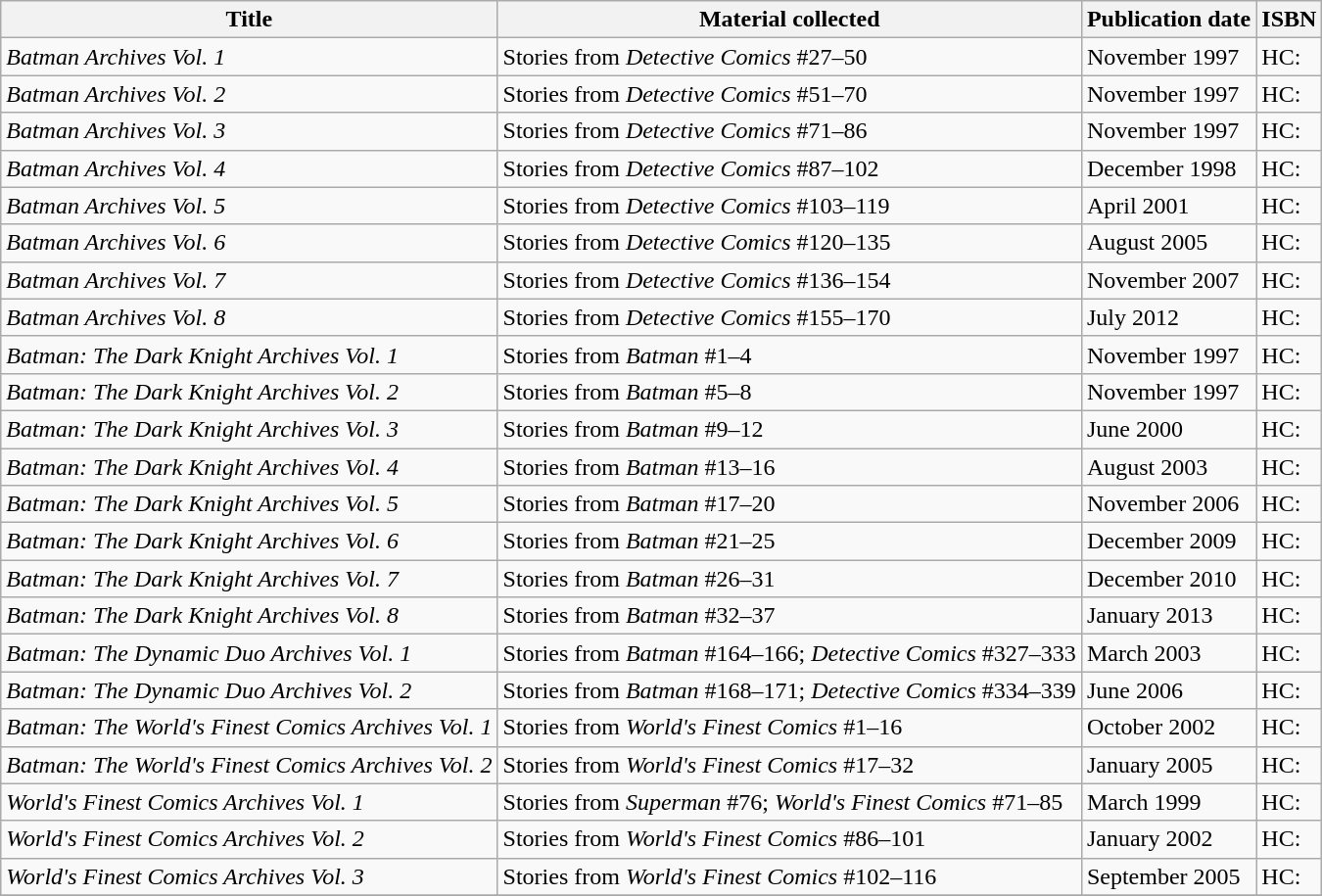<table class="wikitable collapsible">
<tr>
<th>Title</th>
<th>Material collected</th>
<th>Publication date</th>
<th>ISBN</th>
</tr>
<tr>
<td><em>Batman Archives Vol. 1</em></td>
<td>Stories from <em>Detective Comics</em> #27–50</td>
<td>November 1997</td>
<td>HC: </td>
</tr>
<tr>
<td><em>Batman Archives Vol. 2</em></td>
<td>Stories from <em>Detective Comics</em> #51–70</td>
<td>November 1997</td>
<td>HC: </td>
</tr>
<tr>
<td><em>Batman Archives Vol. 3</em></td>
<td>Stories from <em>Detective Comics</em> #71–86</td>
<td>November 1997</td>
<td>HC: </td>
</tr>
<tr>
<td><em>Batman Archives Vol. 4</em></td>
<td>Stories from <em>Detective Comics</em> #87–102</td>
<td>December 1998</td>
<td>HC: </td>
</tr>
<tr>
<td><em>Batman Archives Vol. 5</em></td>
<td>Stories from <em>Detective Comics</em> #103–119</td>
<td>April 2001</td>
<td>HC: </td>
</tr>
<tr>
<td><em>Batman Archives Vol. 6</em></td>
<td>Stories from <em>Detective Comics</em> #120–135</td>
<td>August 2005</td>
<td>HC: </td>
</tr>
<tr>
<td><em>Batman Archives Vol. 7</em></td>
<td>Stories from <em>Detective Comics</em> #136–154</td>
<td>November 2007</td>
<td>HC: </td>
</tr>
<tr>
<td><em>Batman Archives Vol. 8</em></td>
<td>Stories from <em>Detective Comics</em> #155–170</td>
<td>July 2012</td>
<td>HC: </td>
</tr>
<tr>
<td><em>Batman: The Dark Knight Archives Vol. 1</em></td>
<td>Stories from <em>Batman</em> #1–4</td>
<td>November 1997</td>
<td>HC: </td>
</tr>
<tr>
<td><em>Batman: The Dark Knight Archives Vol. 2</em></td>
<td>Stories from <em>Batman</em> #5–8</td>
<td>November 1997</td>
<td>HC: </td>
</tr>
<tr>
<td><em>Batman: The Dark Knight Archives Vol. 3</em></td>
<td>Stories from <em>Batman</em> #9–12</td>
<td>June 2000</td>
<td>HC: </td>
</tr>
<tr>
<td><em>Batman: The Dark Knight Archives Vol. 4</em></td>
<td>Stories from <em>Batman</em> #13–16</td>
<td>August 2003</td>
<td>HC: </td>
</tr>
<tr>
<td><em>Batman: The Dark Knight Archives Vol. 5</em></td>
<td>Stories from <em>Batman</em> #17–20</td>
<td>November 2006</td>
<td>HC: </td>
</tr>
<tr>
<td><em>Batman: The Dark Knight Archives Vol. 6</em></td>
<td>Stories from <em>Batman</em> #21–25</td>
<td>December 2009</td>
<td>HC: </td>
</tr>
<tr>
<td><em>Batman: The Dark Knight Archives Vol. 7</em></td>
<td>Stories from <em>Batman</em> #26–31</td>
<td>December 2010</td>
<td>HC: </td>
</tr>
<tr>
<td><em>Batman: The Dark Knight Archives Vol. 8</em></td>
<td>Stories from <em>Batman</em> #32–37</td>
<td>January 2013</td>
<td>HC: </td>
</tr>
<tr>
<td><em>Batman: The Dynamic Duo Archives Vol. 1</em></td>
<td>Stories from <em>Batman</em> #164–166; <em>Detective Comics</em> #327–333</td>
<td>March 2003</td>
<td>HC: </td>
</tr>
<tr>
<td><em>Batman: The Dynamic Duo Archives Vol. 2</em></td>
<td>Stories from <em>Batman</em> #168–171; <em>Detective Comics</em> #334–339</td>
<td>June 2006</td>
<td>HC: </td>
</tr>
<tr>
<td><em>Batman: The World's Finest Comics Archives Vol. 1</em></td>
<td>Stories from <em>World's Finest Comics</em> #1–16</td>
<td>October 2002</td>
<td>HC: </td>
</tr>
<tr>
<td><em>Batman: The World's Finest Comics Archives Vol. 2</em></td>
<td>Stories from <em>World's Finest Comics</em> #17–32</td>
<td>January 2005</td>
<td>HC: </td>
</tr>
<tr>
<td><em>World's Finest Comics Archives Vol. 1</em></td>
<td>Stories from <em>Superman</em> #76; <em>World's Finest Comics</em> #71–85</td>
<td>March 1999</td>
<td>HC: </td>
</tr>
<tr>
<td><em>World's Finest Comics Archives Vol. 2</em></td>
<td>Stories from <em>World's Finest Comics</em> #86–101</td>
<td>January 2002</td>
<td>HC: </td>
</tr>
<tr>
<td><em>World's Finest Comics Archives Vol. 3</em></td>
<td>Stories from <em>World's Finest Comics</em> #102–116</td>
<td>September 2005</td>
<td>HC: </td>
</tr>
<tr>
</tr>
</table>
